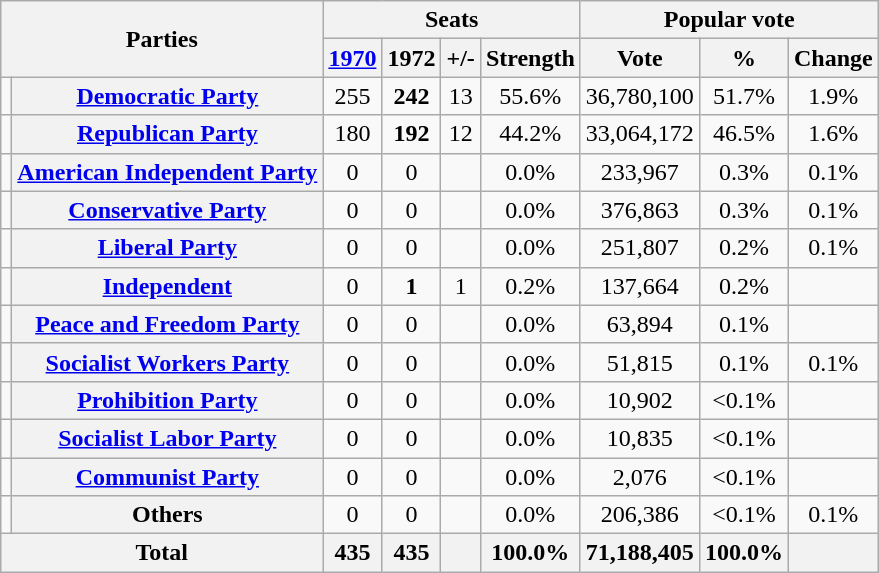<table class="wikitable sortable" style="text-align:center">
<tr>
<th rowspan=2 colspan=2>Parties</th>
<th colspan=4>Seats</th>
<th colspan=3>Popular vote</th>
</tr>
<tr>
<th><a href='#'>1970</a></th>
<th>1972</th>
<th>+/-</th>
<th>Strength</th>
<th>Vote</th>
<th>%</th>
<th>Change</th>
</tr>
<tr>
<td></td>
<th><a href='#'>Democratic Party</a></th>
<td>255</td>
<td><strong>242</strong></td>
<td data-sort-value="-13"> 13</td>
<td>55.6%</td>
<td>36,780,100</td>
<td>51.7%</td>
<td data-sort-value="-1.5%"> 1.9%</td>
</tr>
<tr>
<td></td>
<th><a href='#'>Republican Party</a></th>
<td>180</td>
<td><strong>192</strong></td>
<td> 12</td>
<td>44.2%</td>
<td>33,064,172</td>
<td>46.5%</td>
<td> 1.6%</td>
</tr>
<tr>
<td></td>
<th><a href='#'>American Independent Party</a></th>
<td>0</td>
<td>0</td>
<td data-sort-value=0></td>
<td>0.0%</td>
<td>233,967</td>
<td>0.3%</td>
<td data-sort-value="0.1%"> 0.1%</td>
</tr>
<tr>
<td></td>
<th><a href='#'>Conservative Party</a></th>
<td>0</td>
<td>0</td>
<td data-sort-value=0></td>
<td>0.0%</td>
<td>376,863</td>
<td>0.3%</td>
<td data-sort-value="-0.1%"> 0.1%</td>
</tr>
<tr>
<td></td>
<th><a href='#'>Liberal Party</a></th>
<td>0</td>
<td>0</td>
<td data-sort-value=0></td>
<td>0.0%</td>
<td>251,807</td>
<td>0.2%</td>
<td data-sort-value="0.1%"> 0.1%</td>
</tr>
<tr>
<td></td>
<th><a href='#'>Independent</a></th>
<td>0</td>
<td><strong>1</strong></td>
<td data-sort-value="1"> 1</td>
<td>0.2%</td>
<td>137,664</td>
<td>0.2%</td>
<td data-sort-value=0></td>
</tr>
<tr>
<td></td>
<th><a href='#'>Peace and Freedom Party</a></th>
<td>0</td>
<td>0</td>
<td data-sort-value=0></td>
<td>0.0%</td>
<td>63,894</td>
<td>0.1%</td>
<td data-sort-value=0></td>
</tr>
<tr>
<td></td>
<th><a href='#'>Socialist Workers Party</a></th>
<td>0</td>
<td>0</td>
<td data-sort-value=0></td>
<td>0.0%</td>
<td>51,815</td>
<td>0.1%</td>
<td data-sort-value="0.1%"> 0.1%</td>
</tr>
<tr>
<td></td>
<th><a href='#'>Prohibition Party</a></th>
<td>0</td>
<td>0</td>
<td data-sort-value=0></td>
<td>0.0%</td>
<td>10,902</td>
<td><0.1%</td>
<td data-sort-value=0></td>
</tr>
<tr>
<td></td>
<th><a href='#'>Socialist Labor Party</a></th>
<td>0</td>
<td>0</td>
<td data-sort-value=0></td>
<td>0.0%</td>
<td>10,835</td>
<td><0.1%</td>
<td data-sort-value=0></td>
</tr>
<tr>
<td></td>
<th><a href='#'>Communist Party</a></th>
<td>0</td>
<td>0</td>
<td data-sort-value=0></td>
<td>0.0%</td>
<td>2,076</td>
<td><0.1%</td>
<td data-sort-value=0></td>
</tr>
<tr>
<td></td>
<th>Others</th>
<td>0</td>
<td>0</td>
<td data-sort-value="0"></td>
<td>0.0%</td>
<td>206,386</td>
<td><0.1%</td>
<td data-sort-value="-0.1%"> 0.1%</td>
</tr>
<tr>
<th colspan=2>Total</th>
<th>435</th>
<th>435</th>
<th data-sort-value=0></th>
<th>100.0%</th>
<th>71,188,405</th>
<th>100.0%</th>
<th data-sort-value=0></th>
</tr>
</table>
